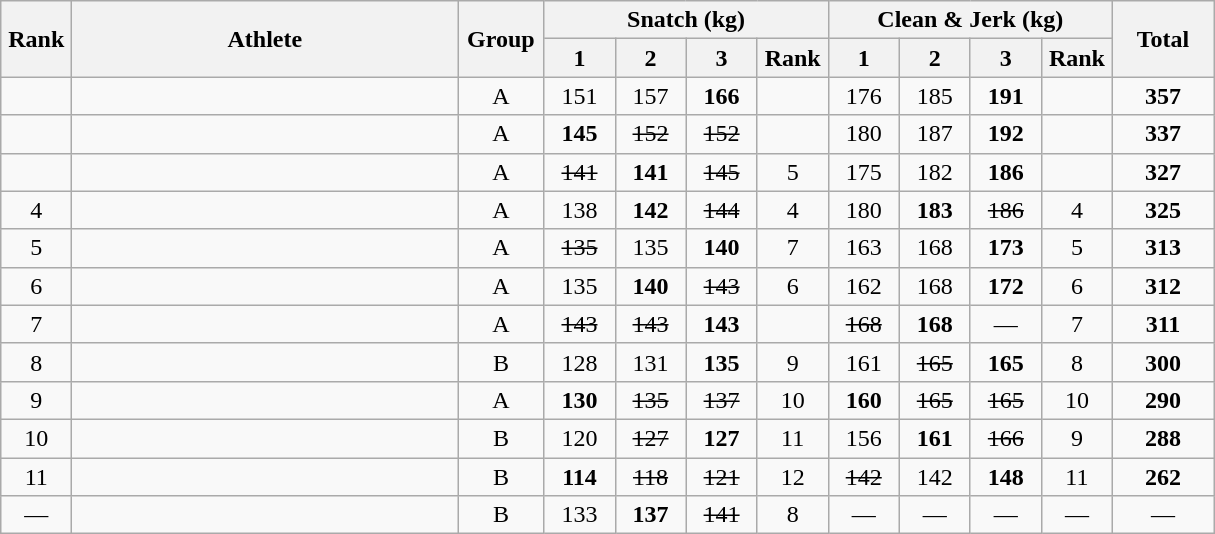<table class = "wikitable" style="text-align:center;">
<tr>
<th rowspan=2 width=40>Rank</th>
<th rowspan=2 width=250>Athlete</th>
<th rowspan=2 width=50>Group</th>
<th colspan=4>Snatch (kg)</th>
<th colspan=4>Clean & Jerk (kg)</th>
<th rowspan=2 width=60>Total</th>
</tr>
<tr>
<th width=40>1</th>
<th width=40>2</th>
<th width=40>3</th>
<th width=40>Rank</th>
<th width=40>1</th>
<th width=40>2</th>
<th width=40>3</th>
<th width=40>Rank</th>
</tr>
<tr>
<td></td>
<td align=left></td>
<td>A</td>
<td>151</td>
<td>157</td>
<td><strong>166</strong></td>
<td></td>
<td>176</td>
<td>185</td>
<td><strong>191</strong></td>
<td></td>
<td><strong>357</strong></td>
</tr>
<tr>
<td></td>
<td align=left></td>
<td>A</td>
<td><strong>145</strong></td>
<td><s>152</s></td>
<td><s>152</s></td>
<td></td>
<td>180</td>
<td>187</td>
<td><strong>192</strong></td>
<td></td>
<td><strong>337</strong></td>
</tr>
<tr>
<td></td>
<td align=left></td>
<td>A</td>
<td><s>141</s></td>
<td><strong>141</strong></td>
<td><s>145</s></td>
<td>5</td>
<td>175</td>
<td>182</td>
<td><strong>186</strong></td>
<td></td>
<td><strong>327</strong></td>
</tr>
<tr>
<td>4</td>
<td align=left></td>
<td>A</td>
<td>138</td>
<td><strong>142</strong></td>
<td><s>144</s></td>
<td>4</td>
<td>180</td>
<td><strong>183</strong></td>
<td><s>186</s></td>
<td>4</td>
<td><strong>325</strong></td>
</tr>
<tr>
<td>5</td>
<td align=left></td>
<td>A</td>
<td><s>135</s></td>
<td>135</td>
<td><strong>140</strong></td>
<td>7</td>
<td>163</td>
<td>168</td>
<td><strong>173</strong></td>
<td>5</td>
<td><strong>313</strong></td>
</tr>
<tr>
<td>6</td>
<td align=left></td>
<td>A</td>
<td>135</td>
<td><strong>140</strong></td>
<td><s>143</s></td>
<td>6</td>
<td>162</td>
<td>168</td>
<td><strong>172</strong></td>
<td>6</td>
<td><strong>312</strong></td>
</tr>
<tr>
<td>7</td>
<td align=left></td>
<td>A</td>
<td><s>143</s></td>
<td><s>143</s></td>
<td><strong>143</strong></td>
<td></td>
<td><s>168</s></td>
<td><strong>168</strong></td>
<td>—</td>
<td>7</td>
<td><strong>311</strong></td>
</tr>
<tr>
<td>8</td>
<td align=left></td>
<td>B</td>
<td>128</td>
<td>131</td>
<td><strong>135</strong></td>
<td>9</td>
<td>161</td>
<td><s>165</s></td>
<td><strong>165</strong></td>
<td>8</td>
<td><strong>300</strong></td>
</tr>
<tr>
<td>9</td>
<td align=left></td>
<td>A</td>
<td><strong>130</strong></td>
<td><s>135</s></td>
<td><s>137</s></td>
<td>10</td>
<td><strong>160</strong></td>
<td><s>165</s></td>
<td><s>165</s></td>
<td>10</td>
<td><strong>290</strong></td>
</tr>
<tr>
<td>10</td>
<td align=left></td>
<td>B</td>
<td>120</td>
<td><s>127</s></td>
<td><strong>127</strong></td>
<td>11</td>
<td>156</td>
<td><strong>161</strong></td>
<td><s>166</s></td>
<td>9</td>
<td><strong>288</strong></td>
</tr>
<tr>
<td>11</td>
<td align=left></td>
<td>B</td>
<td><strong>114</strong></td>
<td><s>118</s></td>
<td><s>121</s></td>
<td>12</td>
<td><s>142</s></td>
<td>142</td>
<td><strong>148</strong></td>
<td>11</td>
<td><strong>262</strong></td>
</tr>
<tr>
<td>—</td>
<td align=left></td>
<td>B</td>
<td>133</td>
<td><strong>137</strong></td>
<td><s>141</s></td>
<td>8</td>
<td>—</td>
<td>—</td>
<td>—</td>
<td>—</td>
<td>—</td>
</tr>
</table>
